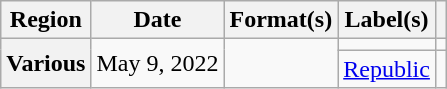<table class="wikitable plainrowheaders">
<tr>
<th scope="col">Region</th>
<th scope="col">Date</th>
<th scope="col">Format(s)</th>
<th scope="col">Label(s)</th>
<th scope="col"></th>
</tr>
<tr>
<th rowspan="2" scope="row">Various</th>
<td rowspan="2">May 9, 2022</td>
<td rowspan="2"></td>
<td></td>
<td style="text-align:center;"></td>
</tr>
<tr>
<td><a href='#'>Republic</a></td>
<td style="text-align:center;"></td>
</tr>
</table>
